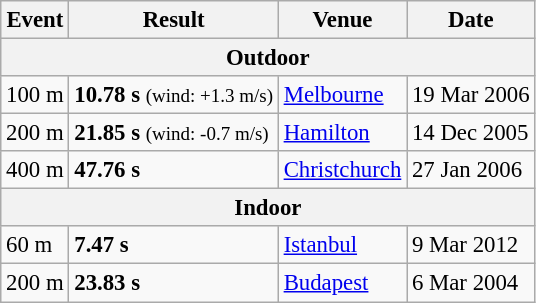<table class="wikitable" style="border-collapse: collapse; font-size: 95%;">
<tr>
<th>Event</th>
<th>Result</th>
<th>Venue</th>
<th>Date</th>
</tr>
<tr>
<th colspan="4">Outdoor</th>
</tr>
<tr>
<td>100 m</td>
<td><strong>10.78 s</strong> <small>(wind: +1.3 m/s)</small></td>
<td> <a href='#'>Melbourne</a></td>
<td>19 Mar 2006</td>
</tr>
<tr>
<td>200 m</td>
<td><strong>21.85 s</strong> <small>(wind: -0.7 m/s)</small></td>
<td> <a href='#'>Hamilton</a></td>
<td>14 Dec 2005</td>
</tr>
<tr>
<td>400 m</td>
<td><strong>47.76 s</strong></td>
<td> <a href='#'>Christchurch</a></td>
<td>27 Jan 2006</td>
</tr>
<tr>
<th colspan="4">Indoor</th>
</tr>
<tr>
<td>60 m</td>
<td><strong>7.47 s</strong></td>
<td> <a href='#'>Istanbul</a></td>
<td>9 Mar 2012</td>
</tr>
<tr>
<td>200 m</td>
<td><strong>23.83 s</strong></td>
<td> <a href='#'>Budapest</a></td>
<td>6 Mar 2004</td>
</tr>
</table>
